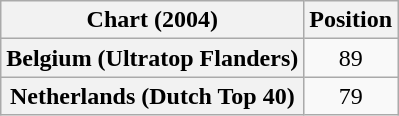<table class="wikitable sortable plainrowheaders">
<tr>
<th scope="col">Chart (2004)</th>
<th scope="col">Position</th>
</tr>
<tr>
<th scope="row">Belgium (Ultratop Flanders)</th>
<td style="text-align:center;">89</td>
</tr>
<tr>
<th scope="row">Netherlands (Dutch Top 40)</th>
<td style="text-align:center;">79</td>
</tr>
</table>
